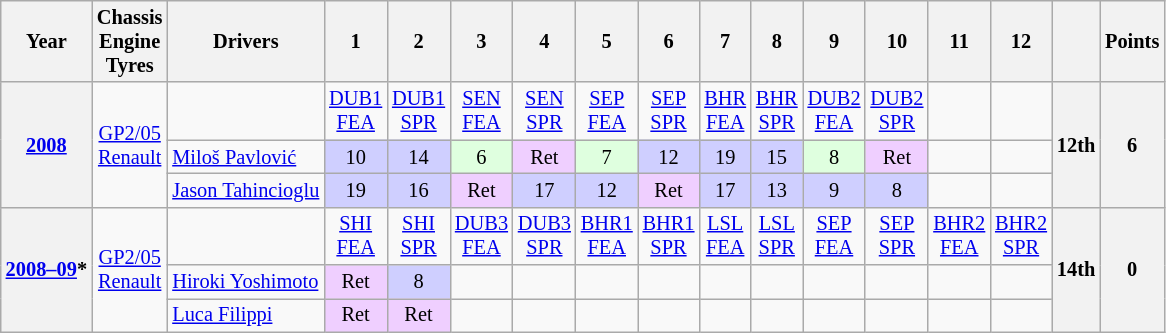<table class="wikitable" style="text-align:center; font-size:85%;">
<tr>
<th>Year</th>
<th>Chassis<br>Engine<br>Tyres</th>
<th>Drivers</th>
<th>1</th>
<th>2</th>
<th>3</th>
<th>4</th>
<th>5</th>
<th>6</th>
<th>7</th>
<th>8</th>
<th>9</th>
<th>10</th>
<th>11</th>
<th>12</th>
<th></th>
<th>Points</th>
</tr>
<tr>
<th rowspan=3><a href='#'>2008</a></th>
<td rowspan=3><a href='#'>GP2/05</a><br><a href='#'>Renault</a><br></td>
<td></td>
<td><a href='#'>DUB1<br>FEA</a></td>
<td><a href='#'>DUB1<br>SPR</a></td>
<td><a href='#'>SEN<br>FEA</a></td>
<td><a href='#'>SEN<br>SPR</a></td>
<td><a href='#'>SEP<br>FEA</a></td>
<td><a href='#'>SEP<br>SPR</a></td>
<td><a href='#'>BHR<br>FEA</a></td>
<td><a href='#'>BHR<br>SPR</a></td>
<td><a href='#'>DUB2<br>FEA</a></td>
<td><a href='#'>DUB2<br>SPR</a></td>
<td></td>
<td></td>
<th rowspan=3>12th</th>
<th rowspan=3>6</th>
</tr>
<tr>
<td align=left> <a href='#'>Miloš Pavlović</a></td>
<td bgcolor="#CFCFFF">10</td>
<td bgcolor="#CFCFFF">14</td>
<td bgcolor="#DFFFDF">6</td>
<td bgcolor="#EFCFFF">Ret</td>
<td bgcolor="#DFFFDF">7</td>
<td bgcolor="#CFCFFF">12</td>
<td bgcolor="#CFCFFF">19</td>
<td bgcolor="#CFCFFF">15</td>
<td bgcolor="#DFFFDF">8</td>
<td bgcolor="#EFCFFF">Ret</td>
<td></td>
<td></td>
</tr>
<tr>
<td align=left> <a href='#'>Jason Tahincioglu</a></td>
<td bgcolor="#CFCFFF">19</td>
<td bgcolor="#CFCFFF">16</td>
<td bgcolor="#EFCFFF">Ret</td>
<td bgcolor="#CFCFFF">17</td>
<td bgcolor="#CFCFFF">12</td>
<td bgcolor="#EFCFFF">Ret</td>
<td bgcolor="#CFCFFF">17</td>
<td bgcolor="#CFCFFF">13</td>
<td bgcolor="#CFCFFF">9</td>
<td bgcolor="#CFCFFF">8</td>
<td></td>
<td></td>
</tr>
<tr>
<th rowspan=3><a href='#'>2008–09</a>*</th>
<td rowspan=3><a href='#'>GP2/05</a><br><a href='#'>Renault</a><br></td>
<td></td>
<td><a href='#'>SHI<br>FEA</a></td>
<td><a href='#'>SHI<br>SPR</a></td>
<td><a href='#'>DUB3<br>FEA</a></td>
<td><a href='#'>DUB3<br>SPR</a></td>
<td><a href='#'>BHR1<br>FEA</a></td>
<td><a href='#'>BHR1<br>SPR</a></td>
<td><a href='#'>LSL<br>FEA</a></td>
<td><a href='#'>LSL<br>SPR</a></td>
<td><a href='#'>SEP<br>FEA</a></td>
<td><a href='#'>SEP<br>SPR</a></td>
<td><a href='#'>BHR2<br>FEA</a></td>
<td><a href='#'>BHR2<br>SPR</a></td>
<th rowspan=3>14th</th>
<th rowspan=3>0</th>
</tr>
<tr>
<td align=left> <a href='#'>Hiroki Yoshimoto</a></td>
<td bgcolor="#EFCFFF">Ret</td>
<td bgcolor="#CFCFFF">8</td>
<td></td>
<td></td>
<td></td>
<td></td>
<td></td>
<td></td>
<td></td>
<td></td>
<td></td>
<td></td>
</tr>
<tr>
<td align=left> <a href='#'>Luca Filippi</a></td>
<td bgcolor="#EFCFFF">Ret</td>
<td bgcolor="#EFCFFF">Ret</td>
<td></td>
<td></td>
<td></td>
<td></td>
<td></td>
<td></td>
<td></td>
<td></td>
<td></td>
<td></td>
</tr>
</table>
